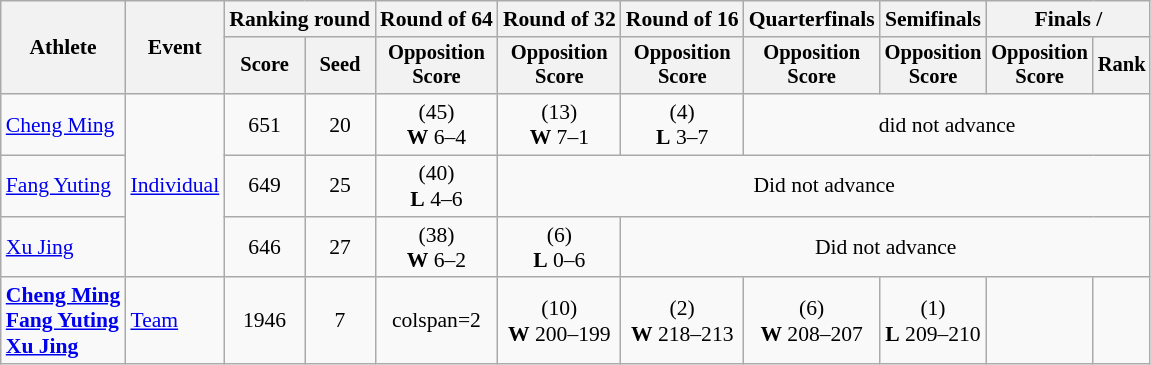<table class="wikitable" style="font-size:90%">
<tr>
<th rowspan="2">Athlete</th>
<th rowspan="2">Event</th>
<th colspan="2">Ranking round</th>
<th>Round of 64</th>
<th>Round of 32</th>
<th>Round of 16</th>
<th>Quarterfinals</th>
<th>Semifinals</th>
<th colspan="2">Finals / </th>
</tr>
<tr style="font-size:95%">
<th>Score</th>
<th>Seed</th>
<th>Opposition<br>Score</th>
<th>Opposition<br>Score</th>
<th>Opposition<br>Score</th>
<th>Opposition<br>Score</th>
<th>Opposition<br>Score</th>
<th>Opposition<br>Score</th>
<th>Rank</th>
</tr>
<tr align=center>
<td align=left><a href='#'>Cheng Ming</a></td>
<td align=left rowspan=3><a href='#'>Individual</a></td>
<td>651</td>
<td>20</td>
<td> (45)<br><strong>W</strong> 6–4</td>
<td> (13)<br><strong>W</strong> 7–1</td>
<td> (4)<br><strong>L</strong> 3–7</td>
<td colspan=4>did not advance</td>
</tr>
<tr align=center>
<td align=left><a href='#'>Fang Yuting</a></td>
<td>649</td>
<td>25</td>
<td> (40)<br><strong>L</strong> 4–6</td>
<td colspan="6">Did not advance</td>
</tr>
<tr align=center>
<td align=left><a href='#'>Xu Jing</a></td>
<td>646</td>
<td>27</td>
<td> (38)<br><strong>W</strong> 6–2</td>
<td> (6)<br><strong>L</strong> 0–6</td>
<td colspan="5">Did not advance</td>
</tr>
<tr align=center>
<td align=left><strong><a href='#'>Cheng Ming</a><br><a href='#'>Fang Yuting</a><br><a href='#'>Xu Jing</a></strong></td>
<td align=left><a href='#'>Team</a></td>
<td>1946</td>
<td>7</td>
<td>colspan=2 </td>
<td> (10)<br><strong>W</strong> 200–199</td>
<td> (2)<br><strong>W</strong> 218–213</td>
<td> (6)<br><strong>W</strong> 208–207</td>
<td> (1)<br><strong>L</strong> 209–210</td>
<td></td>
</tr>
</table>
